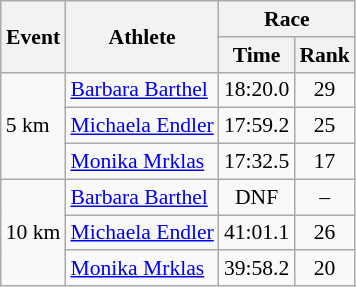<table class="wikitable" border="1" style="font-size:90%">
<tr>
<th rowspan=2>Event</th>
<th rowspan=2>Athlete</th>
<th colspan=2>Race</th>
</tr>
<tr>
<th>Time</th>
<th>Rank</th>
</tr>
<tr>
<td rowspan=3>5 km</td>
<td><a href='#'>Barbara Barthel</a></td>
<td align=center>18:20.0</td>
<td align=center>29</td>
</tr>
<tr>
<td><a href='#'>Michaela Endler</a></td>
<td align=center>17:59.2</td>
<td align=center>25</td>
</tr>
<tr>
<td><a href='#'>Monika Mrklas</a></td>
<td align=center>17:32.5</td>
<td align=center>17</td>
</tr>
<tr>
<td rowspan=3>10 km</td>
<td><a href='#'>Barbara Barthel</a></td>
<td align=center>DNF</td>
<td align=center>–</td>
</tr>
<tr>
<td><a href='#'>Michaela Endler</a></td>
<td align=center>41:01.1</td>
<td align=center>26</td>
</tr>
<tr>
<td><a href='#'>Monika Mrklas</a></td>
<td align=center>39:58.2</td>
<td align=center>20</td>
</tr>
</table>
